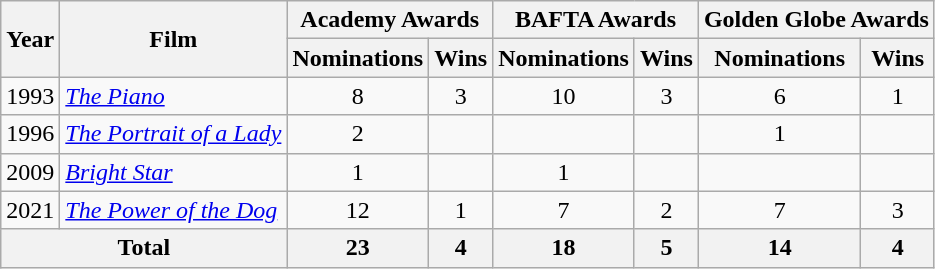<table class="wikitable sortable">
<tr>
<th rowspan="2">Year</th>
<th rowspan="2">Film</th>
<th colspan="2" style="text-align:center;">Academy Awards</th>
<th colspan="2" style="text-align:center;">BAFTA Awards</th>
<th colspan="2" style="text-align:center;">Golden Globe Awards</th>
</tr>
<tr>
<th>Nominations</th>
<th>Wins</th>
<th>Nominations</th>
<th>Wins</th>
<th>Nominations</th>
<th>Wins</th>
</tr>
<tr>
<td>1993</td>
<td><em><a href='#'>The Piano</a></em></td>
<td align=center>8</td>
<td align=center>3</td>
<td align=center>10</td>
<td align=center>3</td>
<td align=center>6</td>
<td align=center>1</td>
</tr>
<tr>
<td>1996</td>
<td><em><a href='#'>The Portrait of a Lady</a></em></td>
<td align=center>2</td>
<td></td>
<td></td>
<td></td>
<td align=center>1</td>
<td></td>
</tr>
<tr>
<td>2009</td>
<td><em><a href='#'>Bright Star</a></em></td>
<td align=center>1</td>
<td></td>
<td align=center>1</td>
<td></td>
<td></td>
<td></td>
</tr>
<tr>
<td>2021</td>
<td><em><a href='#'>The Power of the Dog</a></em></td>
<td align=center>12</td>
<td align=center>1</td>
<td align=center>7</td>
<td align=center>2</td>
<td align=center>7</td>
<td align=center>3</td>
</tr>
<tr>
<th colspan="2"><strong>Total</strong></th>
<th align=center>23</th>
<th align=center>4</th>
<th align=center>18</th>
<th align=center>5</th>
<th align=center>14</th>
<th align=center>4</th>
</tr>
</table>
